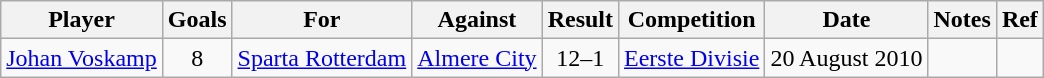<table class="wikitable" style="text-align:center;">
<tr>
<th>Player</th>
<th>Goals</th>
<th>For</th>
<th>Against</th>
<th>Result</th>
<th>Competition</th>
<th>Date</th>
<th>Notes</th>
<th>Ref</th>
</tr>
<tr>
<td align="left"><a href='#'>Johan Voskamp</a></td>
<td>8</td>
<td><a href='#'>Sparta Rotterdam</a></td>
<td><a href='#'>Almere City</a></td>
<td>12–1</td>
<td><a href='#'>Eerste Divisie</a></td>
<td>20 August 2010</td>
<td></td>
<td></td>
</tr>
</table>
